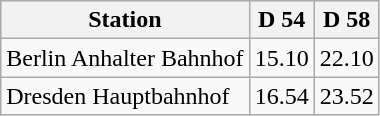<table class="wikitable float-right">
<tr bgcolor="#e0e0e0">
<th>Station</th>
<th>D 54</th>
<th>D 58</th>
</tr>
<tr>
<td>Berlin Anhalter Bahnhof</td>
<td>15.10</td>
<td>22.10</td>
</tr>
<tr>
<td>Dresden Hauptbahnhof</td>
<td>16.54</td>
<td>23.52</td>
</tr>
</table>
